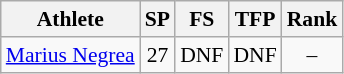<table class="wikitable" border="1" style="font-size:90%">
<tr>
<th>Athlete</th>
<th>SP</th>
<th>FS</th>
<th>TFP</th>
<th>Rank</th>
</tr>
<tr align=center>
<td align=left><a href='#'>Marius Negrea</a></td>
<td>27</td>
<td>DNF</td>
<td>DNF</td>
<td>–</td>
</tr>
</table>
